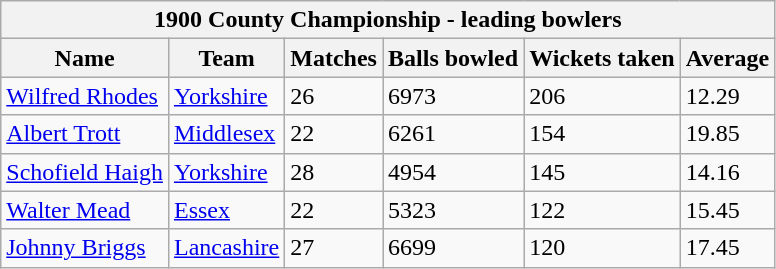<table class="wikitable">
<tr>
<th bgcolor="#efefef" colspan="6">1900 County Championship - leading bowlers</th>
</tr>
<tr bgcolor="#efefef">
<th>Name</th>
<th>Team</th>
<th>Matches</th>
<th>Balls bowled</th>
<th>Wickets taken</th>
<th>Average</th>
</tr>
<tr>
<td><a href='#'>Wilfred Rhodes</a></td>
<td><a href='#'>Yorkshire</a></td>
<td>26</td>
<td>6973</td>
<td>206</td>
<td>12.29</td>
</tr>
<tr>
<td><a href='#'>Albert Trott</a></td>
<td><a href='#'>Middlesex</a></td>
<td>22</td>
<td>6261</td>
<td>154</td>
<td>19.85</td>
</tr>
<tr>
<td><a href='#'>Schofield Haigh</a></td>
<td><a href='#'>Yorkshire</a></td>
<td>28</td>
<td>4954</td>
<td>145</td>
<td>14.16</td>
</tr>
<tr>
<td><a href='#'>Walter Mead</a></td>
<td><a href='#'>Essex</a></td>
<td>22</td>
<td>5323</td>
<td>122</td>
<td>15.45</td>
</tr>
<tr>
<td><a href='#'>Johnny Briggs</a></td>
<td><a href='#'>Lancashire</a></td>
<td>27</td>
<td>6699</td>
<td>120</td>
<td>17.45</td>
</tr>
</table>
